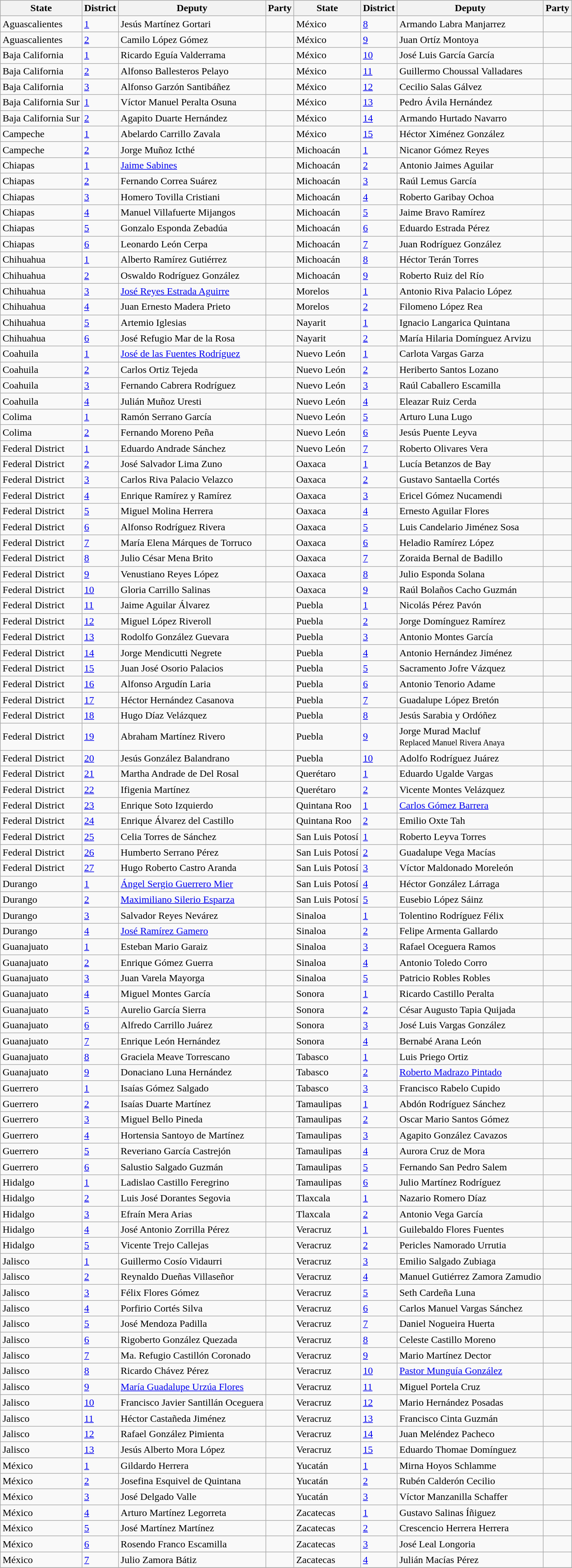<table class="wikitable">
<tr style="background:#efefef;">
<th><strong>State</strong></th>
<th><strong>District</strong></th>
<th><strong>Deputy</strong></th>
<th><strong>Party</strong></th>
<th><strong>State</strong></th>
<th><strong>District</strong></th>
<th><strong>Deputy</strong></th>
<th><strong>Party</strong></th>
</tr>
<tr>
<td>Aguascalientes</td>
<td><a href='#'>1</a></td>
<td>Jesús Martínez Gortari</td>
<td></td>
<td>México</td>
<td><a href='#'>8</a></td>
<td>Armando Labra Manjarrez</td>
<td></td>
</tr>
<tr>
<td>Aguascalientes</td>
<td><a href='#'>2</a></td>
<td>Camilo López Gómez</td>
<td></td>
<td>México</td>
<td><a href='#'>9</a></td>
<td>Juan Ortíz Montoya</td>
<td></td>
</tr>
<tr>
<td>Baja California</td>
<td><a href='#'>1</a></td>
<td>Ricardo Eguía Valderrama</td>
<td></td>
<td>México</td>
<td><a href='#'>10</a></td>
<td>José Luis García García</td>
<td></td>
</tr>
<tr>
<td>Baja California</td>
<td><a href='#'>2</a></td>
<td>Alfonso Ballesteros Pelayo</td>
<td></td>
<td>México</td>
<td><a href='#'>11</a></td>
<td>Guillermo Choussal Valladares</td>
<td></td>
</tr>
<tr>
<td>Baja California</td>
<td><a href='#'>3</a></td>
<td>Alfonso Garzón Santibáñez</td>
<td></td>
<td>México</td>
<td><a href='#'>12</a></td>
<td>Cecilio Salas Gálvez</td>
<td></td>
</tr>
<tr>
<td>Baja California Sur</td>
<td><a href='#'>1</a></td>
<td>Víctor Manuel Peralta Osuna</td>
<td></td>
<td>México</td>
<td><a href='#'>13</a></td>
<td>Pedro Ávila Hernández</td>
<td></td>
</tr>
<tr>
<td>Baja California Sur</td>
<td><a href='#'>2</a></td>
<td>Agapito Duarte Hernández</td>
<td></td>
<td>México</td>
<td><a href='#'>14</a></td>
<td>Armando Hurtado Navarro</td>
<td></td>
</tr>
<tr>
<td>Campeche</td>
<td><a href='#'>1</a></td>
<td>Abelardo Carrillo Zavala</td>
<td></td>
<td>México</td>
<td><a href='#'>15</a></td>
<td>Héctor Ximénez González</td>
<td></td>
</tr>
<tr>
<td>Campeche</td>
<td><a href='#'>2</a></td>
<td>Jorge Muñoz Icthé</td>
<td></td>
<td>Michoacán</td>
<td><a href='#'>1</a></td>
<td>Nicanor Gómez Reyes</td>
<td></td>
</tr>
<tr>
<td>Chiapas</td>
<td><a href='#'>1</a></td>
<td><a href='#'>Jaime Sabines</a></td>
<td></td>
<td>Michoacán</td>
<td><a href='#'>2</a></td>
<td>Antonio Jaimes Aguilar</td>
<td></td>
</tr>
<tr>
<td>Chiapas</td>
<td><a href='#'>2</a></td>
<td>Fernando Correa Suárez</td>
<td></td>
<td>Michoacán</td>
<td><a href='#'>3</a></td>
<td>Raúl Lemus García</td>
<td></td>
</tr>
<tr>
<td>Chiapas</td>
<td><a href='#'>3</a></td>
<td>Homero Tovilla Cristiani</td>
<td></td>
<td>Michoacán</td>
<td><a href='#'>4</a></td>
<td>Roberto Garibay Ochoa</td>
<td></td>
</tr>
<tr>
<td>Chiapas</td>
<td><a href='#'>4</a></td>
<td>Manuel Villafuerte Mijangos</td>
<td></td>
<td>Michoacán</td>
<td><a href='#'>5</a></td>
<td>Jaime Bravo Ramírez</td>
<td></td>
</tr>
<tr>
<td>Chiapas</td>
<td><a href='#'>5</a></td>
<td>Gonzalo Esponda Zebadúa</td>
<td></td>
<td>Michoacán</td>
<td><a href='#'>6</a></td>
<td>Eduardo Estrada Pérez</td>
<td></td>
</tr>
<tr>
<td>Chiapas</td>
<td><a href='#'>6</a></td>
<td>Leonardo León Cerpa</td>
<td></td>
<td>Michoacán</td>
<td><a href='#'>7</a></td>
<td>Juan Rodríguez González</td>
<td></td>
</tr>
<tr>
<td>Chihuahua</td>
<td><a href='#'>1</a></td>
<td>Alberto Ramírez Gutiérrez</td>
<td></td>
<td>Michoacán</td>
<td><a href='#'>8</a></td>
<td>Héctor Terán Torres</td>
<td></td>
</tr>
<tr>
<td>Chihuahua</td>
<td><a href='#'>2</a></td>
<td>Oswaldo Rodríguez González</td>
<td></td>
<td>Michoacán</td>
<td><a href='#'>9</a></td>
<td>Roberto Ruiz del Río</td>
<td></td>
</tr>
<tr>
<td>Chihuahua</td>
<td><a href='#'>3</a></td>
<td><a href='#'>José Reyes Estrada Aguirre</a></td>
<td></td>
<td>Morelos</td>
<td><a href='#'>1</a></td>
<td>Antonio Riva Palacio López</td>
<td></td>
</tr>
<tr>
<td>Chihuahua</td>
<td><a href='#'>4</a></td>
<td>Juan Ernesto Madera Prieto</td>
<td></td>
<td>Morelos</td>
<td><a href='#'>2</a></td>
<td>Filomeno López Rea</td>
<td></td>
</tr>
<tr>
<td>Chihuahua</td>
<td><a href='#'>5</a></td>
<td>Artemio Iglesias</td>
<td></td>
<td>Nayarit</td>
<td><a href='#'>1</a></td>
<td>Ignacio Langarica Quintana</td>
<td></td>
</tr>
<tr>
<td>Chihuahua</td>
<td><a href='#'>6</a></td>
<td>José Refugio Mar de la Rosa</td>
<td></td>
<td>Nayarit</td>
<td><a href='#'>2</a></td>
<td>María Hilaria Domínguez Arvizu</td>
<td></td>
</tr>
<tr>
<td>Coahuila</td>
<td><a href='#'>1</a></td>
<td><a href='#'>José de las Fuentes Rodríguez</a></td>
<td></td>
<td>Nuevo León</td>
<td><a href='#'>1</a></td>
<td>Carlota Vargas Garza</td>
<td></td>
</tr>
<tr>
<td>Coahuila</td>
<td><a href='#'>2</a></td>
<td>Carlos Ortiz Tejeda</td>
<td></td>
<td>Nuevo León</td>
<td><a href='#'>2</a></td>
<td>Heriberto Santos Lozano</td>
<td></td>
</tr>
<tr>
<td>Coahuila</td>
<td><a href='#'>3</a></td>
<td>Fernando Cabrera Rodríguez</td>
<td></td>
<td>Nuevo León</td>
<td><a href='#'>3</a></td>
<td>Raúl Caballero Escamilla</td>
<td></td>
</tr>
<tr>
<td>Coahuila</td>
<td><a href='#'>4</a></td>
<td>Julián Muñoz Uresti</td>
<td></td>
<td>Nuevo León</td>
<td><a href='#'>4</a></td>
<td>Eleazar Ruiz Cerda</td>
<td></td>
</tr>
<tr>
<td>Colima</td>
<td><a href='#'>1</a></td>
<td>Ramón Serrano García</td>
<td></td>
<td>Nuevo León</td>
<td><a href='#'>5</a></td>
<td>Arturo Luna Lugo</td>
<td></td>
</tr>
<tr>
<td>Colima</td>
<td><a href='#'>2</a></td>
<td>Fernando Moreno Peña</td>
<td></td>
<td>Nuevo León</td>
<td><a href='#'>6</a></td>
<td>Jesús Puente Leyva</td>
<td></td>
</tr>
<tr>
<td>Federal District</td>
<td><a href='#'>1</a></td>
<td>Eduardo Andrade Sánchez</td>
<td></td>
<td>Nuevo León</td>
<td><a href='#'>7</a></td>
<td>Roberto Olivares Vera</td>
<td></td>
</tr>
<tr>
<td>Federal District</td>
<td><a href='#'>2</a></td>
<td>José Salvador Lima Zuno</td>
<td></td>
<td>Oaxaca</td>
<td><a href='#'>1</a></td>
<td>Lucía Betanzos de Bay</td>
<td></td>
</tr>
<tr>
<td>Federal District</td>
<td><a href='#'>3</a></td>
<td>Carlos Riva Palacio Velazco</td>
<td></td>
<td>Oaxaca</td>
<td><a href='#'>2</a></td>
<td>Gustavo Santaella Cortés</td>
<td></td>
</tr>
<tr>
<td>Federal District</td>
<td><a href='#'>4</a></td>
<td>Enrique Ramírez y Ramírez</td>
<td></td>
<td>Oaxaca</td>
<td><a href='#'>3</a></td>
<td>Ericel Gómez Nucamendi</td>
<td></td>
</tr>
<tr>
<td>Federal District</td>
<td><a href='#'>5</a></td>
<td>Miguel Molina Herrera</td>
<td></td>
<td>Oaxaca</td>
<td><a href='#'>4</a></td>
<td>Ernesto Aguilar Flores</td>
<td></td>
</tr>
<tr>
<td>Federal District</td>
<td><a href='#'>6</a></td>
<td>Alfonso Rodríguez Rivera</td>
<td></td>
<td>Oaxaca</td>
<td><a href='#'>5</a></td>
<td>Luis Candelario Jiménez Sosa</td>
<td></td>
</tr>
<tr>
<td>Federal District</td>
<td><a href='#'>7</a></td>
<td>María Elena Márques de Torruco</td>
<td></td>
<td>Oaxaca</td>
<td><a href='#'>6</a></td>
<td>Heladio Ramírez López</td>
<td></td>
</tr>
<tr>
<td>Federal District</td>
<td><a href='#'>8</a></td>
<td>Julio César Mena Brito</td>
<td></td>
<td>Oaxaca</td>
<td><a href='#'>7</a></td>
<td>Zoraida Bernal de Badillo</td>
<td></td>
</tr>
<tr>
<td>Federal District</td>
<td><a href='#'>9</a></td>
<td>Venustiano Reyes López</td>
<td></td>
<td>Oaxaca</td>
<td><a href='#'>8</a></td>
<td>Julio Esponda Solana</td>
<td></td>
</tr>
<tr>
<td>Federal District</td>
<td><a href='#'>10</a></td>
<td>Gloria Carrillo Salinas</td>
<td></td>
<td>Oaxaca</td>
<td><a href='#'>9</a></td>
<td>Raúl Bolaños Cacho Guzmán</td>
<td></td>
</tr>
<tr>
<td>Federal District</td>
<td><a href='#'>11</a></td>
<td>Jaime Aguilar Álvarez</td>
<td></td>
<td>Puebla</td>
<td><a href='#'>1</a></td>
<td>Nicolás Pérez Pavón</td>
<td></td>
</tr>
<tr>
<td>Federal District</td>
<td><a href='#'>12</a></td>
<td>Miguel López Riveroll</td>
<td></td>
<td>Puebla</td>
<td><a href='#'>2</a></td>
<td>Jorge Domínguez Ramírez</td>
<td></td>
</tr>
<tr>
<td>Federal District</td>
<td><a href='#'>13</a></td>
<td>Rodolfo González Guevara</td>
<td></td>
<td>Puebla</td>
<td><a href='#'>3</a></td>
<td>Antonio Montes García</td>
<td></td>
</tr>
<tr>
<td>Federal District</td>
<td><a href='#'>14</a></td>
<td>Jorge Mendicutti Negrete</td>
<td></td>
<td>Puebla</td>
<td><a href='#'>4</a></td>
<td>Antonio Hernández Jiménez</td>
<td></td>
</tr>
<tr>
<td>Federal District</td>
<td><a href='#'>15</a></td>
<td>Juan José Osorio Palacios</td>
<td></td>
<td>Puebla</td>
<td><a href='#'>5</a></td>
<td>Sacramento Jofre Vázquez</td>
<td></td>
</tr>
<tr>
<td>Federal District</td>
<td><a href='#'>16</a></td>
<td>Alfonso Argudín Laria</td>
<td></td>
<td>Puebla</td>
<td><a href='#'>6</a></td>
<td>Antonio Tenorio Adame</td>
<td></td>
</tr>
<tr>
<td>Federal District</td>
<td><a href='#'>17</a></td>
<td>Héctor Hernández Casanova</td>
<td></td>
<td>Puebla</td>
<td><a href='#'>7</a></td>
<td>Guadalupe López Bretón</td>
<td></td>
</tr>
<tr>
<td>Federal District</td>
<td><a href='#'>18</a></td>
<td>Hugo Díaz Velázquez</td>
<td></td>
<td>Puebla</td>
<td><a href='#'>8</a></td>
<td>Jesús Sarabia y Ordóñez</td>
<td></td>
</tr>
<tr>
<td>Federal District</td>
<td><a href='#'>19</a></td>
<td>Abraham Martínez Rivero</td>
<td></td>
<td>Puebla</td>
<td><a href='#'>9</a></td>
<td>Jorge Murad Macluf<br><small>Replaced Manuel Rivera Anaya</small></td>
<td></td>
</tr>
<tr>
<td>Federal District</td>
<td><a href='#'>20</a></td>
<td>Jesús González Balandrano</td>
<td></td>
<td>Puebla</td>
<td><a href='#'>10</a></td>
<td>Adolfo Rodríguez Juárez</td>
<td></td>
</tr>
<tr>
<td>Federal District</td>
<td><a href='#'>21</a></td>
<td>Martha Andrade de Del Rosal</td>
<td></td>
<td>Querétaro</td>
<td><a href='#'>1</a></td>
<td>Eduardo Ugalde Vargas</td>
<td></td>
</tr>
<tr>
<td>Federal District</td>
<td><a href='#'>22</a></td>
<td>Ifigenia Martínez</td>
<td></td>
<td>Querétaro</td>
<td><a href='#'>2</a></td>
<td>Vicente Montes Velázquez</td>
<td></td>
</tr>
<tr>
<td>Federal District</td>
<td><a href='#'>23</a></td>
<td>Enrique Soto Izquierdo</td>
<td></td>
<td>Quintana Roo</td>
<td><a href='#'>1</a></td>
<td><a href='#'>Carlos Gómez Barrera</a></td>
<td></td>
</tr>
<tr>
<td>Federal District</td>
<td><a href='#'>24</a></td>
<td>Enrique Álvarez del Castillo</td>
<td></td>
<td>Quintana Roo</td>
<td><a href='#'>2</a></td>
<td>Emilio Oxte Tah</td>
<td></td>
</tr>
<tr>
<td>Federal District</td>
<td><a href='#'>25</a></td>
<td>Celia Torres de Sánchez</td>
<td></td>
<td>San Luis Potosí</td>
<td><a href='#'>1</a></td>
<td>Roberto Leyva Torres</td>
<td></td>
</tr>
<tr>
<td>Federal District</td>
<td><a href='#'>26</a></td>
<td>Humberto Serrano Pérez</td>
<td></td>
<td>San Luis Potosí</td>
<td><a href='#'>2</a></td>
<td>Guadalupe Vega Macías</td>
<td></td>
</tr>
<tr>
<td>Federal District</td>
<td><a href='#'>27</a></td>
<td>Hugo Roberto Castro Aranda</td>
<td></td>
<td>San Luis Potosí</td>
<td><a href='#'>3</a></td>
<td>Víctor Maldonado Moreleón</td>
<td></td>
</tr>
<tr>
<td>Durango</td>
<td><a href='#'>1</a></td>
<td><a href='#'>Ángel Sergio Guerrero Mier</a></td>
<td></td>
<td>San Luis Potosí</td>
<td><a href='#'>4</a></td>
<td>Héctor González Lárraga</td>
<td></td>
</tr>
<tr>
<td>Durango</td>
<td><a href='#'>2</a></td>
<td><a href='#'>Maximiliano Silerio Esparza</a></td>
<td></td>
<td>San Luis Potosí</td>
<td><a href='#'>5</a></td>
<td>Eusebio López Sáinz</td>
<td></td>
</tr>
<tr>
<td>Durango</td>
<td><a href='#'>3</a></td>
<td>Salvador Reyes Nevárez</td>
<td></td>
<td>Sinaloa</td>
<td><a href='#'>1</a></td>
<td>Tolentino Rodríguez Félix</td>
<td></td>
</tr>
<tr>
<td>Durango</td>
<td><a href='#'>4</a></td>
<td><a href='#'>José Ramírez Gamero</a></td>
<td></td>
<td>Sinaloa</td>
<td><a href='#'>2</a></td>
<td>Felipe Armenta Gallardo</td>
<td></td>
</tr>
<tr>
<td>Guanajuato</td>
<td><a href='#'>1</a></td>
<td>Esteban Mario Garaiz</td>
<td></td>
<td>Sinaloa</td>
<td><a href='#'>3</a></td>
<td>Rafael Oceguera Ramos</td>
<td></td>
</tr>
<tr>
<td>Guanajuato</td>
<td><a href='#'>2</a></td>
<td>Enrique Gómez Guerra</td>
<td></td>
<td>Sinaloa</td>
<td><a href='#'>4</a></td>
<td>Antonio Toledo Corro</td>
<td></td>
</tr>
<tr>
<td>Guanajuato</td>
<td><a href='#'>3</a></td>
<td>Juan Varela Mayorga</td>
<td></td>
<td>Sinaloa</td>
<td><a href='#'>5</a></td>
<td>Patricio Robles Robles</td>
<td></td>
</tr>
<tr>
<td>Guanajuato</td>
<td><a href='#'>4</a></td>
<td>Miguel Montes García</td>
<td></td>
<td>Sonora</td>
<td><a href='#'>1</a></td>
<td>Ricardo Castillo Peralta</td>
<td></td>
</tr>
<tr>
<td>Guanajuato</td>
<td><a href='#'>5</a></td>
<td>Aurelio García Sierra</td>
<td></td>
<td>Sonora</td>
<td><a href='#'>2</a></td>
<td>César Augusto Tapia Quijada</td>
<td></td>
</tr>
<tr>
<td>Guanajuato</td>
<td><a href='#'>6</a></td>
<td>Alfredo Carrillo Juárez</td>
<td></td>
<td>Sonora</td>
<td><a href='#'>3</a></td>
<td>José Luis Vargas González</td>
<td></td>
</tr>
<tr>
<td>Guanajuato</td>
<td><a href='#'>7</a></td>
<td>Enrique León Hernández</td>
<td></td>
<td>Sonora</td>
<td><a href='#'>4</a></td>
<td>Bernabé Arana León</td>
<td></td>
</tr>
<tr>
<td>Guanajuato</td>
<td><a href='#'>8</a></td>
<td>Graciela Meave Torrescano</td>
<td></td>
<td>Tabasco</td>
<td><a href='#'>1</a></td>
<td>Luis Priego Ortiz</td>
<td></td>
</tr>
<tr>
<td>Guanajuato</td>
<td><a href='#'>9</a></td>
<td>Donaciano Luna Hernández</td>
<td></td>
<td>Tabasco</td>
<td><a href='#'>2</a></td>
<td><a href='#'>Roberto Madrazo Pintado</a></td>
<td></td>
</tr>
<tr>
<td>Guerrero</td>
<td><a href='#'>1</a></td>
<td>Isaías Gómez Salgado</td>
<td></td>
<td>Tabasco</td>
<td><a href='#'>3</a></td>
<td>Francisco Rabelo Cupido</td>
<td></td>
</tr>
<tr>
<td>Guerrero</td>
<td><a href='#'>2</a></td>
<td>Isaías Duarte Martínez</td>
<td></td>
<td>Tamaulipas</td>
<td><a href='#'>1</a></td>
<td>Abdón Rodríguez Sánchez</td>
<td></td>
</tr>
<tr>
<td>Guerrero</td>
<td><a href='#'>3</a></td>
<td>Miguel Bello Pineda</td>
<td></td>
<td>Tamaulipas</td>
<td><a href='#'>2</a></td>
<td>Oscar Mario Santos Gómez</td>
<td></td>
</tr>
<tr>
<td>Guerrero</td>
<td><a href='#'>4</a></td>
<td>Hortensia Santoyo de Martínez</td>
<td></td>
<td>Tamaulipas</td>
<td><a href='#'>3</a></td>
<td>Agapito González Cavazos</td>
<td></td>
</tr>
<tr>
<td>Guerrero</td>
<td><a href='#'>5</a></td>
<td>Reveriano García Castrejón</td>
<td></td>
<td>Tamaulipas</td>
<td><a href='#'>4</a></td>
<td>Aurora Cruz de Mora</td>
<td></td>
</tr>
<tr>
<td>Guerrero</td>
<td><a href='#'>6</a></td>
<td>Salustio Salgado Guzmán</td>
<td></td>
<td>Tamaulipas</td>
<td><a href='#'>5</a></td>
<td>Fernando San Pedro Salem</td>
<td></td>
</tr>
<tr>
<td>Hidalgo</td>
<td><a href='#'>1</a></td>
<td>Ladislao Castillo Feregrino</td>
<td></td>
<td>Tamaulipas</td>
<td><a href='#'>6</a></td>
<td>Julio Martínez Rodríguez</td>
<td></td>
</tr>
<tr>
<td>Hidalgo</td>
<td><a href='#'>2</a></td>
<td>Luis José Dorantes Segovia</td>
<td></td>
<td>Tlaxcala</td>
<td><a href='#'>1</a></td>
<td>Nazario Romero Díaz</td>
<td></td>
</tr>
<tr>
<td>Hidalgo</td>
<td><a href='#'>3</a></td>
<td>Efraín Mera Arias</td>
<td></td>
<td>Tlaxcala</td>
<td><a href='#'>2</a></td>
<td>Antonio Vega García</td>
<td></td>
</tr>
<tr>
<td>Hidalgo</td>
<td><a href='#'>4</a></td>
<td>José Antonio Zorrilla Pérez</td>
<td></td>
<td>Veracruz</td>
<td><a href='#'>1</a></td>
<td>Guilebaldo Flores Fuentes</td>
<td></td>
</tr>
<tr>
<td>Hidalgo</td>
<td><a href='#'>5</a></td>
<td>Vicente Trejo Callejas</td>
<td></td>
<td>Veracruz</td>
<td><a href='#'>2</a></td>
<td>Pericles Namorado Urrutia</td>
<td></td>
</tr>
<tr>
<td>Jalisco</td>
<td><a href='#'>1</a></td>
<td>Guillermo Cosío Vidaurri</td>
<td></td>
<td>Veracruz</td>
<td><a href='#'>3</a></td>
<td>Emilio Salgado Zubiaga</td>
<td></td>
</tr>
<tr>
<td>Jalisco</td>
<td><a href='#'>2</a></td>
<td>Reynaldo Dueñas Villaseñor</td>
<td></td>
<td>Veracruz</td>
<td><a href='#'>4</a></td>
<td>Manuel Gutiérrez Zamora Zamudio</td>
<td></td>
</tr>
<tr>
<td>Jalisco</td>
<td><a href='#'>3</a></td>
<td>Félix Flores Gómez</td>
<td></td>
<td>Veracruz</td>
<td><a href='#'>5</a></td>
<td>Seth Cardeña Luna</td>
<td></td>
</tr>
<tr>
<td>Jalisco</td>
<td><a href='#'>4</a></td>
<td>Porfirio Cortés Silva</td>
<td></td>
<td>Veracruz</td>
<td><a href='#'>6</a></td>
<td>Carlos Manuel Vargas Sánchez</td>
<td></td>
</tr>
<tr>
<td>Jalisco</td>
<td><a href='#'>5</a></td>
<td>José Mendoza Padilla</td>
<td></td>
<td>Veracruz</td>
<td><a href='#'>7</a></td>
<td>Daniel Nogueira Huerta</td>
<td></td>
</tr>
<tr>
<td>Jalisco</td>
<td><a href='#'>6</a></td>
<td>Rigoberto González Quezada</td>
<td></td>
<td>Veracruz</td>
<td><a href='#'>8</a></td>
<td>Celeste Castillo Moreno</td>
<td></td>
</tr>
<tr>
<td>Jalisco</td>
<td><a href='#'>7</a></td>
<td>Ma. Refugio Castillón Coronado</td>
<td></td>
<td>Veracruz</td>
<td><a href='#'>9</a></td>
<td>Mario Martínez Dector</td>
<td></td>
</tr>
<tr>
<td>Jalisco</td>
<td><a href='#'>8</a></td>
<td>Ricardo Chávez Pérez</td>
<td></td>
<td>Veracruz</td>
<td><a href='#'>10</a></td>
<td><a href='#'>Pastor Munguía González</a></td>
<td></td>
</tr>
<tr>
<td>Jalisco</td>
<td><a href='#'>9</a></td>
<td><a href='#'>María Guadalupe Urzúa Flores</a></td>
<td></td>
<td>Veracruz</td>
<td><a href='#'>11</a></td>
<td>Miguel Portela Cruz</td>
<td></td>
</tr>
<tr>
<td>Jalisco</td>
<td><a href='#'>10</a></td>
<td>Francisco Javier Santillán Oceguera</td>
<td></td>
<td>Veracruz</td>
<td><a href='#'>12</a></td>
<td>Mario Hernández Posadas</td>
<td></td>
</tr>
<tr>
<td>Jalisco</td>
<td><a href='#'>11</a></td>
<td>Héctor Castañeda Jiménez</td>
<td></td>
<td>Veracruz</td>
<td><a href='#'>13</a></td>
<td>Francisco Cinta Guzmán</td>
<td></td>
</tr>
<tr>
<td>Jalisco</td>
<td><a href='#'>12</a></td>
<td>Rafael González Pimienta</td>
<td></td>
<td>Veracruz</td>
<td><a href='#'>14</a></td>
<td>Juan Meléndez Pacheco</td>
<td></td>
</tr>
<tr>
<td>Jalisco</td>
<td><a href='#'>13</a></td>
<td>Jesús Alberto Mora López</td>
<td></td>
<td>Veracruz</td>
<td><a href='#'>15</a></td>
<td>Eduardo Thomae Domínguez</td>
<td></td>
</tr>
<tr>
<td>México</td>
<td><a href='#'>1</a></td>
<td>Gildardo Herrera</td>
<td></td>
<td>Yucatán</td>
<td><a href='#'>1</a></td>
<td>Mirna Hoyos Schlamme</td>
<td></td>
</tr>
<tr>
<td>México</td>
<td><a href='#'>2</a></td>
<td>Josefina Esquivel de Quintana</td>
<td></td>
<td>Yucatán</td>
<td><a href='#'>2</a></td>
<td>Rubén Calderón Cecilio</td>
<td></td>
</tr>
<tr>
<td>México</td>
<td><a href='#'>3</a></td>
<td>José Delgado Valle</td>
<td></td>
<td>Yucatán</td>
<td><a href='#'>3</a></td>
<td>Víctor Manzanilla Schaffer</td>
<td></td>
</tr>
<tr>
<td>México</td>
<td><a href='#'>4</a></td>
<td>Arturo Martínez Legorreta</td>
<td></td>
<td>Zacatecas</td>
<td><a href='#'>1</a></td>
<td>Gustavo Salinas Íñiguez</td>
<td></td>
</tr>
<tr>
<td>México</td>
<td><a href='#'>5</a></td>
<td>José Martínez Martínez</td>
<td></td>
<td>Zacatecas</td>
<td><a href='#'>2</a></td>
<td>Crescencio Herrera Herrera</td>
<td></td>
</tr>
<tr>
<td>México</td>
<td><a href='#'>6</a></td>
<td>Rosendo Franco Escamilla</td>
<td></td>
<td>Zacatecas</td>
<td><a href='#'>3</a></td>
<td>José Leal Longoria</td>
<td></td>
</tr>
<tr>
<td>México</td>
<td><a href='#'>7</a></td>
<td>Julio Zamora Bátiz</td>
<td></td>
<td>Zacatecas</td>
<td><a href='#'>4</a></td>
<td>Julián Macías Pérez</td>
<td></td>
</tr>
<tr>
</tr>
</table>
